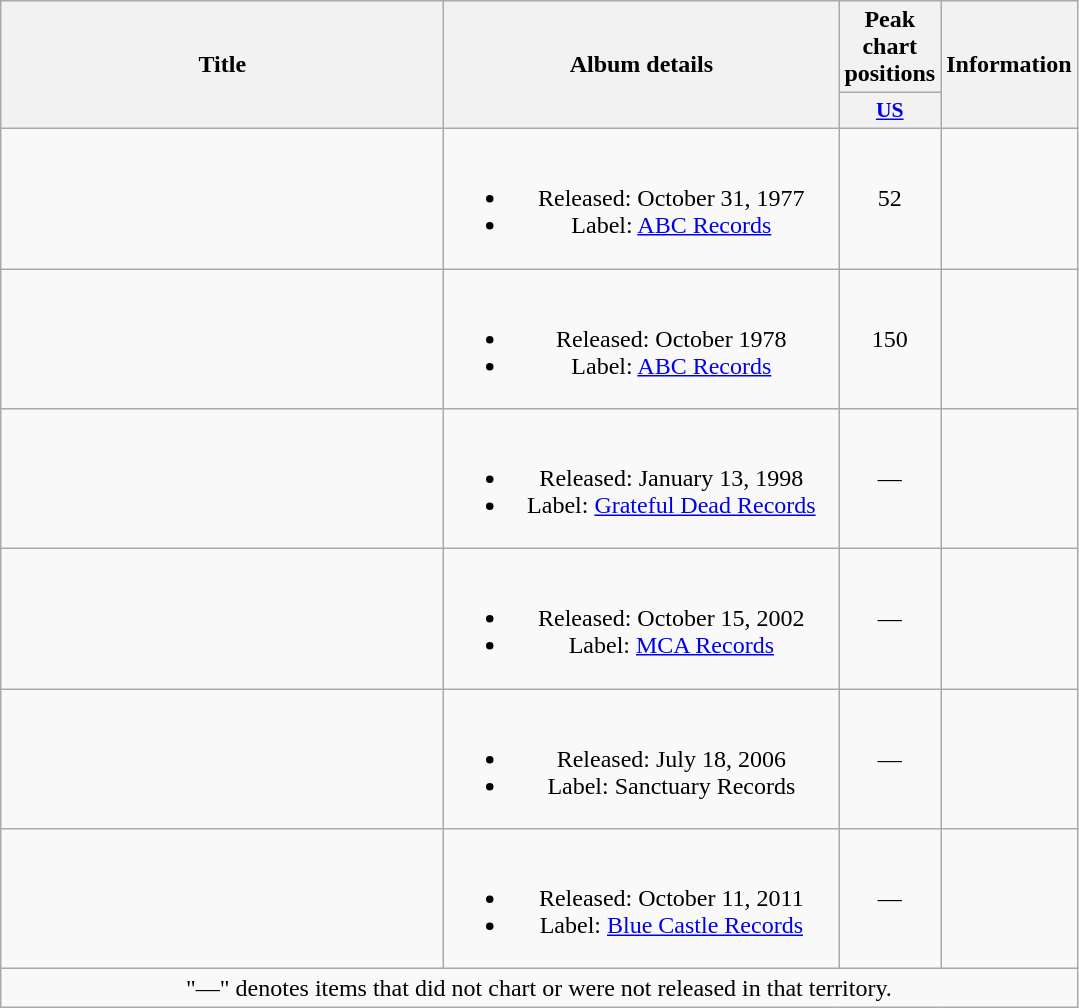<table class="wikitable plainrowheaders" style="text-align:center;">
<tr>
<th rowspan="2" scope="col" style="width:18em;">Title</th>
<th rowspan="2" scope="col" style="width:16em;">Album details</th>
<th>Peak chart positions</th>
<th rowspan="2">Information</th>
</tr>
<tr>
<th style="width:2em;font-size:90%;"><a href='#'>US</a><br></th>
</tr>
<tr>
<td scope="row"></td>
<td><br><ul><li>Released: October 31, 1977</li><li>Label: <a href='#'>ABC Records</a></li></ul></td>
<td>52</td>
<td></td>
</tr>
<tr>
<td scope="row"></td>
<td><br><ul><li>Released: October 1978</li><li>Label: <a href='#'>ABC Records</a></li></ul></td>
<td>150</td>
<td></td>
</tr>
<tr>
<td scope="row"></td>
<td><br><ul><li>Released: January 13, 1998</li><li>Label: <a href='#'>Grateful Dead Records</a></li></ul></td>
<td>—</td>
<td></td>
</tr>
<tr>
<td scope="row"></td>
<td><br><ul><li>Released: October 15, 2002</li><li>Label: <a href='#'>MCA Records</a></li></ul></td>
<td>—</td>
<td></td>
</tr>
<tr>
<td></td>
<td><br><ul><li>Released: July 18, 2006</li><li>Label: Sanctuary Records</li></ul></td>
<td>—</td>
<td></td>
</tr>
<tr>
<td></td>
<td><br><ul><li>Released: October 11, 2011</li><li>Label: <a href='#'>Blue Castle Records</a></li></ul></td>
<td>—</td>
<td></td>
</tr>
<tr>
<td colspan="4">"—" denotes items that did not chart or were not released in that territory.</td>
</tr>
</table>
